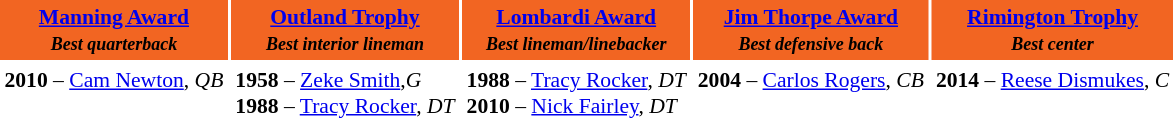<table cellpadding="3" style="font-size:.9em">
<tr>
<th style="background:#F26522"><a href='#'>Manning Award</a><br><small><em>Best quarterback</em></small></th>
<th style="background:#F26522"><a href='#'>Outland Trophy</a><br><small><em>Best interior lineman</em></small></th>
<th style="background:#F26522"><a href='#'>Lombardi Award</a><br><small><em>Best lineman/linebacker</em></small></th>
<th style="background:#F26522"><a href='#'>Jim Thorpe Award</a><br><small><em>Best defensive back</em></small></th>
<th style="background:#F26522"><a href='#'>Rimington Trophy</a><br><small><em>Best center</em></small></th>
</tr>
<tr style="vertical-align:top;">
<td><strong>2010</strong> – <a href='#'>Cam Newton</a>, <em>QB</em></td>
<td><strong>1958</strong> – <a href='#'>Zeke Smith</a>,<em>G</em><br><strong>1988</strong> – <a href='#'>Tracy Rocker</a>, <em>DT</em></td>
<td><strong>1988</strong> – <a href='#'>Tracy Rocker</a>, <em>DT</em><br><strong>2010</strong> – <a href='#'>Nick Fairley</a>, <em>DT</em></td>
<td><strong>2004</strong> – <a href='#'>Carlos Rogers</a>, <em>CB</em></td>
<td><strong>2014</strong> – <a href='#'>Reese Dismukes</a>, <em>C</em></td>
</tr>
</table>
